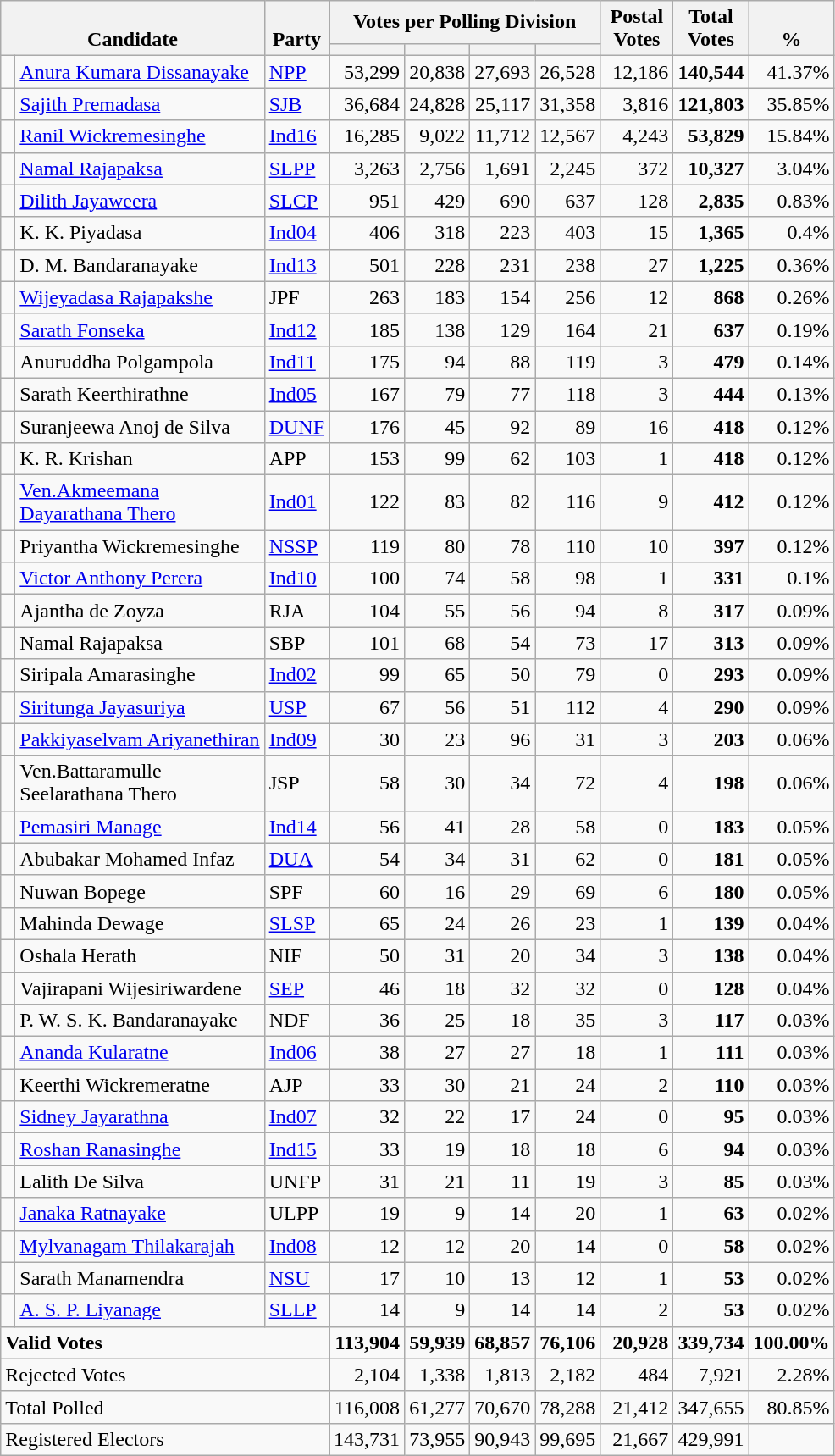<table class="wikitable" style="text-align:right;">
<tr>
<th align=left valign=bottom rowspan=2 colspan=2 width="180">Candidate</th>
<th align=left valign=bottom rowspan=2 width="40">Party</th>
<th colspan=4>Votes per Polling Division</th>
<th align=center valign=bottom rowspan=2 width="50">Postal<br>Votes</th>
<th align=center valign=bottom rowspan=2 width="50">Total Votes</th>
<th align=center valign=bottom rowspan=2 width="50">%</th>
</tr>
<tr>
<th></th>
<th></th>
<th></th>
<th></th>
</tr>
<tr>
<td bgcolor=> </td>
<td align=left><a href='#'>Anura Kumara Dissanayake</a></td>
<td align=left><a href='#'>NPP</a></td>
<td>53,299</td>
<td>20,838</td>
<td>27,693</td>
<td>26,528</td>
<td>12,186</td>
<td><strong>140,544</strong></td>
<td>41.37%</td>
</tr>
<tr>
<td bgcolor=> </td>
<td align=left><a href='#'>Sajith Premadasa</a></td>
<td align=left><a href='#'>SJB</a></td>
<td>36,684</td>
<td>24,828</td>
<td>25,117</td>
<td>31,358</td>
<td>3,816</td>
<td><strong>121,803</strong></td>
<td>35.85%</td>
</tr>
<tr>
<td bgcolor=> </td>
<td align=left><a href='#'>Ranil Wickremesinghe</a></td>
<td align=left><a href='#'>Ind16</a></td>
<td>16,285</td>
<td>9,022</td>
<td>11,712</td>
<td>12,567</td>
<td>4,243</td>
<td><strong>53,829</strong></td>
<td>15.84%</td>
</tr>
<tr>
<td bgcolor=> </td>
<td align=left><a href='#'>Namal Rajapaksa</a></td>
<td align=left><a href='#'>SLPP</a></td>
<td>3,263</td>
<td>2,756</td>
<td>1,691</td>
<td>2,245</td>
<td>372</td>
<td><strong>10,327</strong></td>
<td>3.04%</td>
</tr>
<tr>
<td bgcolor=> </td>
<td align=left><a href='#'>Dilith Jayaweera</a></td>
<td align=left><a href='#'>SLCP</a></td>
<td>951</td>
<td>429</td>
<td>690</td>
<td>637</td>
<td>128</td>
<td><strong>2,835</strong></td>
<td>0.83%</td>
</tr>
<tr>
<td bgcolor=> </td>
<td align=left>K. K. Piyadasa</td>
<td align=left><a href='#'>Ind04</a></td>
<td>406</td>
<td>318</td>
<td>223</td>
<td>403</td>
<td>15</td>
<td><strong>1,365</strong></td>
<td>0.4%</td>
</tr>
<tr>
<td bgcolor=> </td>
<td align=left>D. M. Bandaranayake</td>
<td align=left><a href='#'>Ind13</a></td>
<td>501</td>
<td>228</td>
<td>231</td>
<td>238</td>
<td>27</td>
<td><strong>1,225</strong></td>
<td>0.36%</td>
</tr>
<tr>
<td bgcolor=> </td>
<td align=left><a href='#'>Wijeyadasa Rajapakshe</a></td>
<td align=left>JPF</td>
<td>263</td>
<td>183</td>
<td>154</td>
<td>256</td>
<td>12</td>
<td><strong>868</strong></td>
<td>0.26%</td>
</tr>
<tr>
<td bgcolor=> </td>
<td align=left><a href='#'>Sarath Fonseka</a></td>
<td align=left><a href='#'>Ind12</a></td>
<td>185</td>
<td>138</td>
<td>129</td>
<td>164</td>
<td>21</td>
<td><strong>637</strong></td>
<td>0.19%</td>
</tr>
<tr>
<td bgcolor=> </td>
<td align=left>Anuruddha Polgampola</td>
<td align=left><a href='#'>Ind11</a></td>
<td>175</td>
<td>94</td>
<td>88</td>
<td>119</td>
<td>3</td>
<td><strong>479</strong></td>
<td>0.14%</td>
</tr>
<tr>
<td bgcolor=> </td>
<td align=left>Sarath Keerthirathne</td>
<td align=left><a href='#'>Ind05</a></td>
<td>167</td>
<td>79</td>
<td>77</td>
<td>118</td>
<td>3</td>
<td><strong>444</strong></td>
<td>0.13%</td>
</tr>
<tr>
<td bgcolor=> </td>
<td align=left>Suranjeewa Anoj de Silva</td>
<td align=left><a href='#'>DUNF</a></td>
<td>176</td>
<td>45</td>
<td>92</td>
<td>89</td>
<td>16</td>
<td><strong>418</strong></td>
<td>0.12%</td>
</tr>
<tr>
<td bgcolor=> </td>
<td align=left>K. R. Krishan</td>
<td align=left>APP</td>
<td>153</td>
<td>99</td>
<td>62</td>
<td>103</td>
<td>1</td>
<td><strong>418</strong></td>
<td>0.12%</td>
</tr>
<tr>
<td bgcolor=> </td>
<td align=left><a href='#'>Ven.Akmeemana<br>Dayarathana Thero</a></td>
<td align=left><a href='#'>Ind01</a></td>
<td>122</td>
<td>83</td>
<td>82</td>
<td>116</td>
<td>9</td>
<td><strong>412</strong></td>
<td>0.12%</td>
</tr>
<tr>
<td bgcolor=> </td>
<td align=left>Priyantha Wickremesinghe</td>
<td align=left><a href='#'>NSSP</a></td>
<td>119</td>
<td>80</td>
<td>78</td>
<td>110</td>
<td>10</td>
<td><strong>397</strong></td>
<td>0.12%</td>
</tr>
<tr>
<td bgcolor=> </td>
<td align=left><a href='#'>Victor Anthony Perera</a></td>
<td align=left><a href='#'>Ind10</a></td>
<td>100</td>
<td>74</td>
<td>58</td>
<td>98</td>
<td>1</td>
<td><strong>331</strong></td>
<td>0.1%</td>
</tr>
<tr>
<td bgcolor=> </td>
<td align=left>Ajantha de Zoyza</td>
<td align=left>RJA</td>
<td>104</td>
<td>55</td>
<td>56</td>
<td>94</td>
<td>8</td>
<td><strong>317</strong></td>
<td>0.09%</td>
</tr>
<tr>
<td bgcolor=> </td>
<td align=left>Namal Rajapaksa</td>
<td align=left>SBP</td>
<td>101</td>
<td>68</td>
<td>54</td>
<td>73</td>
<td>17</td>
<td><strong>313</strong></td>
<td>0.09%</td>
</tr>
<tr>
<td bgcolor=> </td>
<td align=left>Siripala Amarasinghe</td>
<td align=left><a href='#'>Ind02</a></td>
<td>99</td>
<td>65</td>
<td>50</td>
<td>79</td>
<td>0</td>
<td><strong>293</strong></td>
<td>0.09%</td>
</tr>
<tr>
<td bgcolor=> </td>
<td align=left><a href='#'>Siritunga Jayasuriya</a></td>
<td align=left><a href='#'>USP</a></td>
<td>67</td>
<td>56</td>
<td>51</td>
<td>112</td>
<td>4</td>
<td><strong>290</strong></td>
<td>0.09%</td>
</tr>
<tr>
<td bgcolor=> </td>
<td align=left><a href='#'>Pakkiyaselvam Ariyanethiran</a></td>
<td align=left><a href='#'>Ind09</a></td>
<td>30</td>
<td>23</td>
<td>96</td>
<td>31</td>
<td>3</td>
<td><strong>203</strong></td>
<td>0.06%</td>
</tr>
<tr>
<td bgcolor=> </td>
<td align=left>Ven.Battaramulle<br>Seelarathana Thero</td>
<td align=left>JSP</td>
<td>58</td>
<td>30</td>
<td>34</td>
<td>72</td>
<td>4</td>
<td><strong>198</strong></td>
<td>0.06%</td>
</tr>
<tr>
<td bgcolor=> </td>
<td align=left><a href='#'>Pemasiri Manage</a></td>
<td align=left><a href='#'>Ind14</a></td>
<td>56</td>
<td>41</td>
<td>28</td>
<td>58</td>
<td>0</td>
<td><strong>183</strong></td>
<td>0.05%</td>
</tr>
<tr>
<td bgcolor=> </td>
<td align=left>Abubakar Mohamed Infaz</td>
<td align=left><a href='#'>DUA</a></td>
<td>54</td>
<td>34</td>
<td>31</td>
<td>62</td>
<td>0</td>
<td><strong>181</strong></td>
<td>0.05%</td>
</tr>
<tr>
<td bgcolor=> </td>
<td align=left>Nuwan Bopege</td>
<td align=left>SPF</td>
<td>60</td>
<td>16</td>
<td>29</td>
<td>69</td>
<td>6</td>
<td><strong>180</strong></td>
<td>0.05%</td>
</tr>
<tr>
<td bgcolor=> </td>
<td align=left>Mahinda Dewage</td>
<td align=left><a href='#'>SLSP</a></td>
<td>65</td>
<td>24</td>
<td>26</td>
<td>23</td>
<td>1</td>
<td><strong>139</strong></td>
<td>0.04%</td>
</tr>
<tr>
<td bgcolor=> </td>
<td align=left>Oshala Herath</td>
<td align=left>NIF</td>
<td>50</td>
<td>31</td>
<td>20</td>
<td>34</td>
<td>3</td>
<td><strong>138</strong></td>
<td>0.04%</td>
</tr>
<tr>
<td bgcolor=> </td>
<td align=left>Vajirapani Wijesiriwardene</td>
<td align=left><a href='#'>SEP</a></td>
<td>46</td>
<td>18</td>
<td>32</td>
<td>32</td>
<td>0</td>
<td><strong>128</strong></td>
<td>0.04%</td>
</tr>
<tr>
<td bgcolor=> </td>
<td align=left>P. W. S. K. Bandaranayake</td>
<td align=left>NDF</td>
<td>36</td>
<td>25</td>
<td>18</td>
<td>35</td>
<td>3</td>
<td><strong>117</strong></td>
<td>0.03%</td>
</tr>
<tr>
<td bgcolor=> </td>
<td align=left><a href='#'>Ananda Kularatne</a></td>
<td align=left><a href='#'>Ind06</a></td>
<td>38</td>
<td>27</td>
<td>27</td>
<td>18</td>
<td>1</td>
<td><strong>111</strong></td>
<td>0.03%</td>
</tr>
<tr>
<td bgcolor=> </td>
<td align=left>Keerthi Wickremeratne</td>
<td align=left>AJP</td>
<td>33</td>
<td>30</td>
<td>21</td>
<td>24</td>
<td>2</td>
<td><strong>110</strong></td>
<td>0.03%</td>
</tr>
<tr>
<td bgcolor=> </td>
<td align=left><a href='#'>Sidney Jayarathna</a></td>
<td align=left><a href='#'>Ind07</a></td>
<td>32</td>
<td>22</td>
<td>17</td>
<td>24</td>
<td>0</td>
<td><strong>95</strong></td>
<td>0.03%</td>
</tr>
<tr>
<td bgcolor=> </td>
<td align=left><a href='#'>Roshan Ranasinghe</a></td>
<td align=left><a href='#'>Ind15</a></td>
<td>33</td>
<td>19</td>
<td>18</td>
<td>18</td>
<td>6</td>
<td><strong>94</strong></td>
<td>0.03%</td>
</tr>
<tr>
<td bgcolor=> </td>
<td align=left>Lalith De Silva</td>
<td align=left>UNFP</td>
<td>31</td>
<td>21</td>
<td>11</td>
<td>19</td>
<td>3</td>
<td><strong>85</strong></td>
<td>0.03%</td>
</tr>
<tr>
<td bgcolor=> </td>
<td align=left><a href='#'>Janaka Ratnayake</a></td>
<td align=left>ULPP</td>
<td>19</td>
<td>9</td>
<td>14</td>
<td>20</td>
<td>1</td>
<td><strong>63</strong></td>
<td>0.02%</td>
</tr>
<tr>
<td bgcolor=> </td>
<td align=left><a href='#'>Mylvanagam Thilakarajah</a></td>
<td align=left><a href='#'>Ind08</a></td>
<td>12</td>
<td>12</td>
<td>20</td>
<td>14</td>
<td>0</td>
<td><strong>58</strong></td>
<td>0.02%</td>
</tr>
<tr>
<td bgcolor=> </td>
<td align=left>Sarath Manamendra</td>
<td align=left><a href='#'>NSU</a></td>
<td>17</td>
<td>10</td>
<td>13</td>
<td>12</td>
<td>1</td>
<td><strong>53</strong></td>
<td>0.02%</td>
</tr>
<tr>
<td bgcolor=> </td>
<td align=left><a href='#'>A. S. P. Liyanage</a></td>
<td align=left><a href='#'>SLLP</a></td>
<td>14</td>
<td>9</td>
<td>14</td>
<td>14</td>
<td>2</td>
<td><strong>53</strong></td>
<td>0.02%</td>
</tr>
<tr style="font-weight:bold">
<td style="text-align:left;" colspan="3">Valid Votes</td>
<td>113,904</td>
<td>59,939</td>
<td>68,857</td>
<td>76,106</td>
<td>20,928</td>
<td>339,734</td>
<td>100.00%</td>
</tr>
<tr>
<td style="text-align:left;" colspan="3">Rejected Votes</td>
<td>2,104</td>
<td>1,338</td>
<td>1,813</td>
<td>2,182</td>
<td>484</td>
<td>7,921</td>
<td>2.28%</td>
</tr>
<tr>
<td style="text-align:left;" colspan="3">Total Polled</td>
<td>116,008</td>
<td>61,277</td>
<td>70,670</td>
<td>78,288</td>
<td>21,412</td>
<td>347,655</td>
<td>80.85%</td>
</tr>
<tr>
<td style="text-align:left;" colspan="3">Registered Electors</td>
<td>143,731</td>
<td>73,955</td>
<td>90,943</td>
<td>99,695</td>
<td>21,667</td>
<td>429,991</td>
<td></td>
</tr>
</table>
